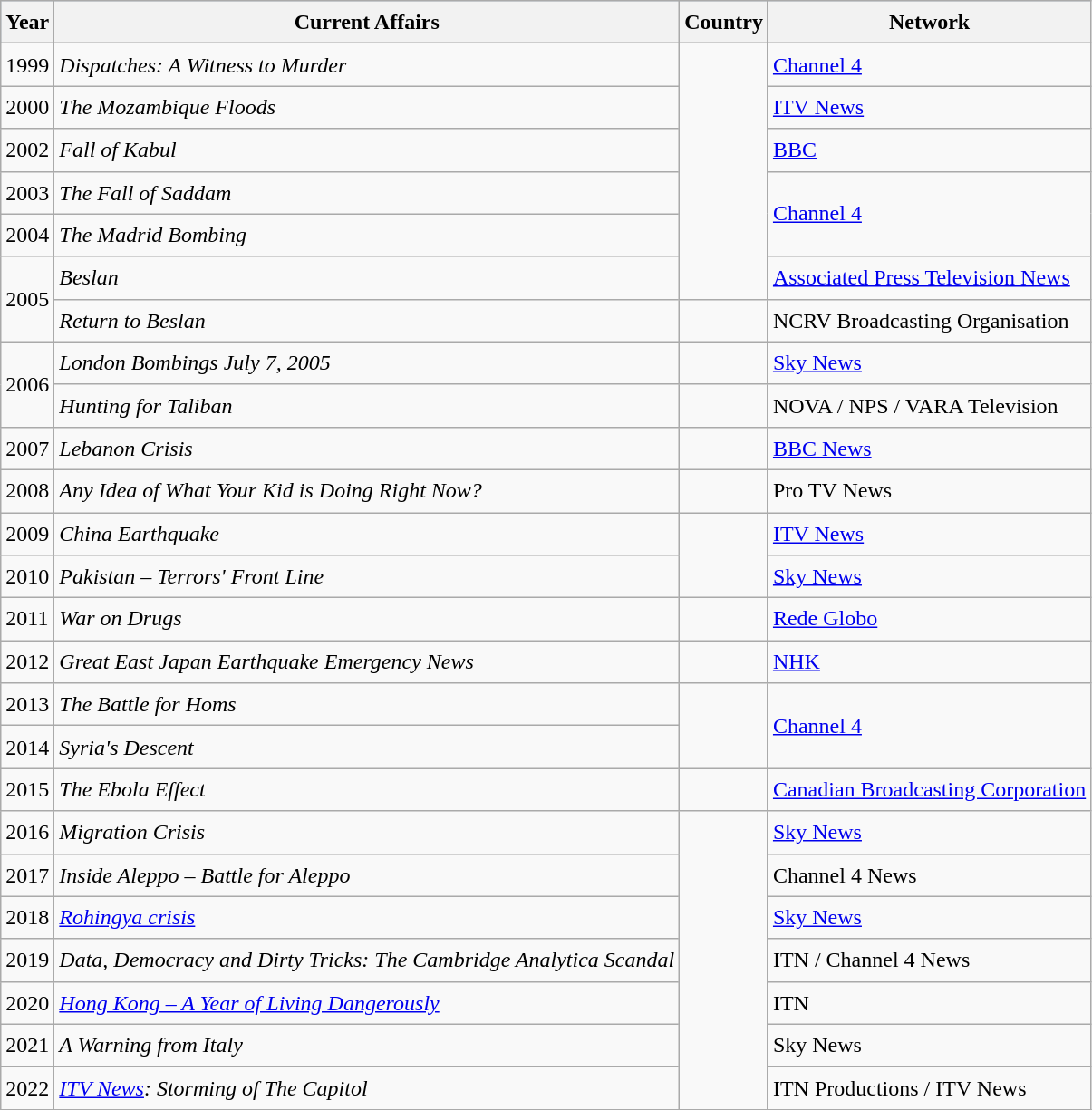<table class="wikitable" style="font-size:1.00em; line-height:1.5em;">
<tr style="background:#b0c4de; text-align:center;">
<th>Year</th>
<th>Current Affairs</th>
<th>Country</th>
<th>Network</th>
</tr>
<tr>
<td>1999</td>
<td><em>Dispatches: A Witness to Murder</em></td>
<td rowspan="6"></td>
<td><a href='#'>Channel 4</a></td>
</tr>
<tr>
<td>2000</td>
<td><em>The Mozambique Floods</em></td>
<td><a href='#'>ITV News</a></td>
</tr>
<tr>
<td>2002</td>
<td><em>Fall of Kabul</em></td>
<td><a href='#'>BBC</a></td>
</tr>
<tr>
<td>2003</td>
<td><em>The Fall of Saddam</em></td>
<td rowspan="2"><a href='#'>Channel 4</a></td>
</tr>
<tr>
<td>2004</td>
<td><em>The Madrid Bombing</em></td>
</tr>
<tr>
<td rowspan="2">2005</td>
<td><em>Beslan</em></td>
<td><a href='#'>Associated Press Television News</a></td>
</tr>
<tr>
<td><em>Return to Beslan</em></td>
<td></td>
<td>NCRV Broadcasting Organisation</td>
</tr>
<tr>
<td rowspan="2">2006</td>
<td><em>London Bombings July 7, 2005</em></td>
<td></td>
<td><a href='#'>Sky News</a></td>
</tr>
<tr>
<td><em>Hunting for Taliban</em></td>
<td></td>
<td>NOVA / NPS / VARA Television</td>
</tr>
<tr>
<td>2007</td>
<td><em>Lebanon Crisis</em></td>
<td></td>
<td><a href='#'>BBC News</a></td>
</tr>
<tr>
<td>2008</td>
<td><em>Any Idea of What Your Kid is Doing Right Now?</em></td>
<td></td>
<td>Pro TV News</td>
</tr>
<tr>
<td>2009</td>
<td><em>China Earthquake</em></td>
<td rowspan="2"></td>
<td><a href='#'>ITV News</a></td>
</tr>
<tr>
<td>2010</td>
<td><em>Pakistan – Terrors' Front Line</em></td>
<td><a href='#'>Sky News</a></td>
</tr>
<tr>
<td>2011</td>
<td><em>War on Drugs</em></td>
<td></td>
<td><a href='#'>Rede Globo</a></td>
</tr>
<tr>
<td>2012</td>
<td><em>Great East Japan Earthquake Emergency News</em></td>
<td></td>
<td><a href='#'>NHK</a></td>
</tr>
<tr>
<td>2013</td>
<td><em>The Battle for Homs</em></td>
<td rowspan="2"></td>
<td rowspan="2"><a href='#'>Channel 4</a></td>
</tr>
<tr>
<td>2014</td>
<td><em>Syria's Descent</em></td>
</tr>
<tr>
<td>2015</td>
<td><em>The Ebola Effect</em></td>
<td></td>
<td><a href='#'>Canadian Broadcasting Corporation</a></td>
</tr>
<tr>
<td>2016</td>
<td><em>Migration Crisis</em></td>
<td rowspan="7"></td>
<td><a href='#'>Sky News</a></td>
</tr>
<tr>
<td>2017</td>
<td><em>Inside Aleppo – Battle for Aleppo</em></td>
<td>Channel 4 News</td>
</tr>
<tr>
<td>2018</td>
<td><em><a href='#'>Rohingya crisis</a></em></td>
<td><a href='#'>Sky News</a></td>
</tr>
<tr>
<td>2019</td>
<td><em>Data, Democracy and Dirty Tricks: The Cambridge Analytica Scandal</em></td>
<td>ITN / Channel 4 News</td>
</tr>
<tr>
<td>2020</td>
<td><em><a href='#'>Hong Kong – A Year of Living Dangerously</a></em></td>
<td>ITN</td>
</tr>
<tr>
<td>2021</td>
<td><em>A Warning from Italy</em></td>
<td>Sky News</td>
</tr>
<tr>
<td>2022</td>
<td><em><a href='#'>ITV News</a>: Storming of The Capitol</em></td>
<td>ITN Productions / ITV News</td>
</tr>
<tr>
</tr>
</table>
